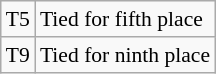<table class="wikitable" style="font-size:90%;">
<tr>
<td>T5</td>
<td>Tied for fifth place</td>
</tr>
<tr>
<td>T9</td>
<td>Tied for ninth place</td>
</tr>
</table>
